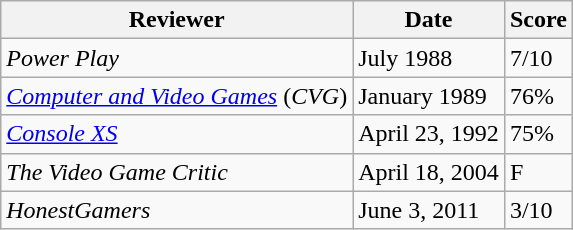<table class="wikitable">
<tr>
<th>Reviewer</th>
<th>Date</th>
<th>Score</th>
</tr>
<tr>
<td><em>Power Play</em></td>
<td>July 1988</td>
<td>7/10</td>
</tr>
<tr>
<td><em><a href='#'>Computer and Video Games</a></em> (<em>CVG</em>)</td>
<td>January 1989</td>
<td>76%</td>
</tr>
<tr>
<td><em><a href='#'>Console XS</a></em></td>
<td>April 23, 1992</td>
<td>75%</td>
</tr>
<tr>
<td><em>The Video Game Critic</em></td>
<td>April 18, 2004</td>
<td>F</td>
</tr>
<tr>
<td><em>HonestGamers</em></td>
<td>June 3, 2011</td>
<td>3/10</td>
</tr>
</table>
